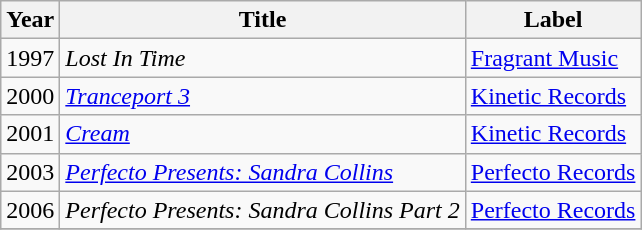<table class="wikitable">
<tr>
<th>Year</th>
<th>Title</th>
<th>Label</th>
</tr>
<tr>
<td>1997</td>
<td><em>Lost In Time</em></td>
<td><a href='#'>Fragrant Music</a></td>
</tr>
<tr>
<td>2000</td>
<td><em><a href='#'>Tranceport 3</a></em></td>
<td><a href='#'>Kinetic Records</a></td>
</tr>
<tr>
<td>2001</td>
<td><em><a href='#'>Cream</a></em></td>
<td><a href='#'>Kinetic Records</a></td>
</tr>
<tr>
<td>2003</td>
<td><em><a href='#'>Perfecto Presents: Sandra Collins</a></em></td>
<td><a href='#'>Perfecto Records</a></td>
</tr>
<tr>
<td>2006</td>
<td><em>Perfecto Presents: Sandra Collins Part 2</em></td>
<td><a href='#'>Perfecto Records</a></td>
</tr>
<tr>
</tr>
</table>
